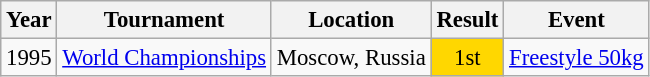<table class="wikitable" style="font-size: 95%;">
<tr>
<th>Year</th>
<th>Tournament</th>
<th>Location</th>
<th>Result</th>
<th>Event</th>
</tr>
<tr>
<td>1995</td>
<td><a href='#'>World Championships</a></td>
<td>Moscow, Russia</td>
<td align="center" bgcolor="gold">1st</td>
<td><a href='#'>Freestyle 50kg</a></td>
</tr>
</table>
